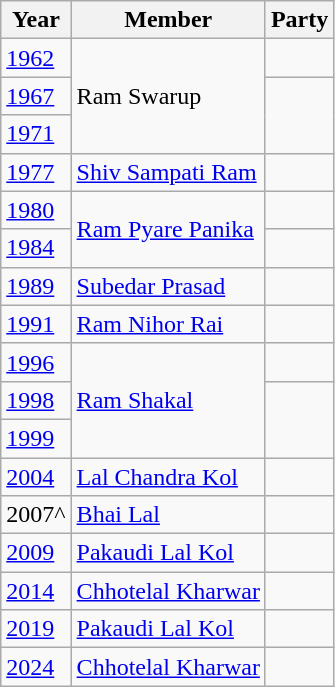<table class="wikitable sortable">
<tr>
<th>Year</th>
<th>Member</th>
<th colspan="2">Party</th>
</tr>
<tr>
<td><a href='#'>1962</a></td>
<td rowspan="3">Ram Swarup</td>
<td></td>
</tr>
<tr>
<td><a href='#'>1967</a></td>
</tr>
<tr>
<td><a href='#'>1971</a></td>
</tr>
<tr>
<td><a href='#'>1977</a></td>
<td><a href='#'>Shiv Sampati Ram</a></td>
<td></td>
</tr>
<tr>
<td><a href='#'>1980</a></td>
<td rowspan="2"><a href='#'>Ram Pyare Panika</a></td>
<td></td>
</tr>
<tr>
<td><a href='#'>1984</a></td>
<td></td>
</tr>
<tr>
<td><a href='#'>1989</a></td>
<td><a href='#'>Subedar Prasad</a></td>
<td></td>
</tr>
<tr>
<td><a href='#'>1991</a></td>
<td><a href='#'>Ram Nihor Rai</a></td>
<td></td>
</tr>
<tr>
<td><a href='#'>1996</a></td>
<td rowspan="3"><a href='#'>Ram Shakal</a></td>
<td></td>
</tr>
<tr>
<td><a href='#'>1998</a></td>
</tr>
<tr>
<td><a href='#'>1999</a></td>
</tr>
<tr>
<td><a href='#'>2004</a></td>
<td><a href='#'>Lal Chandra Kol</a></td>
<td></td>
</tr>
<tr>
<td>2007^</td>
<td><a href='#'>Bhai Lal</a></td>
<td></td>
</tr>
<tr>
<td><a href='#'>2009</a></td>
<td><a href='#'>Pakaudi Lal Kol</a></td>
</tr>
<tr>
<td><a href='#'>2014</a></td>
<td><a href='#'>Chhotelal Kharwar</a></td>
<td></td>
</tr>
<tr>
<td><a href='#'>2019</a></td>
<td><a href='#'>Pakaudi Lal Kol</a></td>
<td></td>
</tr>
<tr>
<td><a href='#'>2024</a></td>
<td><a href='#'>Chhotelal Kharwar</a></td>
<td></td>
</tr>
</table>
